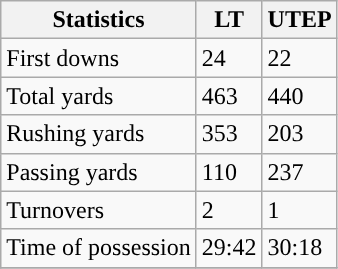<table class="wikitable">
<tr>
<th>Statistics</th>
<th>LT</th>
<th>UTEP</th>
</tr>
<tr>
<td>First downs</td>
<td>24</td>
<td>22</td>
</tr>
<tr>
<td>Total yards</td>
<td>463</td>
<td>440</td>
</tr>
<tr>
<td>Rushing yards</td>
<td>353</td>
<td>203</td>
</tr>
<tr>
<td>Passing yards</td>
<td>110</td>
<td>237</td>
</tr>
<tr>
<td>Turnovers</td>
<td>2</td>
<td>1</td>
</tr>
<tr>
<td>Time of possession</td>
<td>29:42</td>
<td>30:18</td>
</tr>
<tr>
</tr>
</table>
